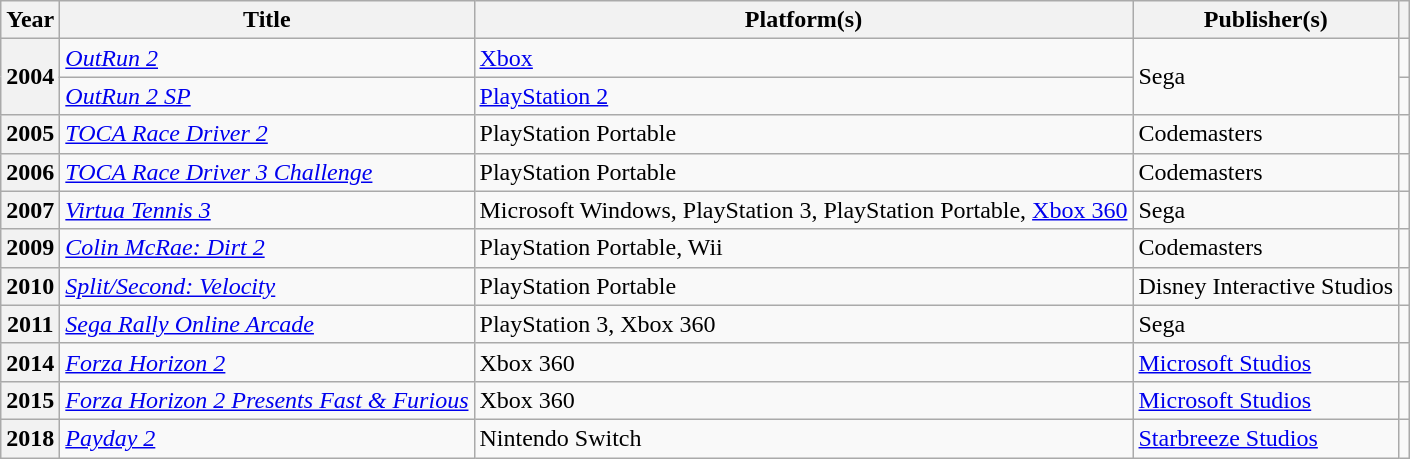<table class="wikitable sortable plainrowheaders">
<tr>
<th scope="col">Year</th>
<th scope="col">Title</th>
<th scope="col">Platform(s)</th>
<th scope="col">Publisher(s)</th>
<th scope="col"></th>
</tr>
<tr>
<th scope="row" rowspan="2">2004</th>
<td><em><a href='#'>OutRun 2</a></em></td>
<td><a href='#'>Xbox</a></td>
<td rowspan="2">Sega</td>
<td></td>
</tr>
<tr>
<td><em><a href='#'>OutRun 2 SP</a></em></td>
<td><a href='#'>PlayStation 2</a></td>
<td></td>
</tr>
<tr>
<th scope="row">2005</th>
<td><em><a href='#'>TOCA Race Driver 2</a></em></td>
<td>PlayStation Portable</td>
<td>Codemasters</td>
<td></td>
</tr>
<tr>
<th scope="row">2006</th>
<td><em><a href='#'>TOCA Race Driver 3 Challenge</a></em></td>
<td>PlayStation Portable</td>
<td>Codemasters</td>
<td></td>
</tr>
<tr>
<th scope="row">2007</th>
<td><em><a href='#'>Virtua Tennis 3</a></em></td>
<td>Microsoft Windows, PlayStation 3, PlayStation Portable, <a href='#'>Xbox 360</a></td>
<td>Sega</td>
<td></td>
</tr>
<tr>
<th scope="row">2009</th>
<td><em><a href='#'>Colin McRae: Dirt 2</a></em></td>
<td>PlayStation Portable, Wii</td>
<td>Codemasters</td>
<td></td>
</tr>
<tr>
<th scope="row">2010</th>
<td><em><a href='#'>Split/Second: Velocity</a></em></td>
<td>PlayStation Portable</td>
<td>Disney Interactive Studios</td>
<td></td>
</tr>
<tr>
<th scope="row">2011</th>
<td><em><a href='#'>Sega Rally Online Arcade</a></em></td>
<td>PlayStation 3, Xbox 360</td>
<td>Sega</td>
<td></td>
</tr>
<tr>
<th scope="row">2014</th>
<td><em><a href='#'>Forza Horizon 2</a></em></td>
<td>Xbox 360</td>
<td><a href='#'>Microsoft Studios</a></td>
<td></td>
</tr>
<tr>
<th scope="row">2015</th>
<td><em><a href='#'>Forza Horizon 2 Presents Fast & Furious</a></em></td>
<td>Xbox 360</td>
<td><a href='#'>Microsoft Studios</a></td>
<td></td>
</tr>
<tr>
<th scope="row">2018</th>
<td><em><a href='#'>Payday 2</a></em></td>
<td>Nintendo Switch</td>
<td><a href='#'>Starbreeze Studios</a></td>
<td></td>
</tr>
</table>
